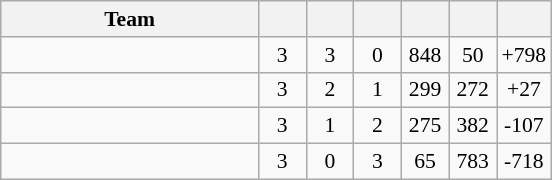<table class="wikitable" style="text-align: center; font-size: 90%;">
<tr>
<th width=165>Team</th>
<th width=25></th>
<th width=25></th>
<th width=25></th>
<th width=25></th>
<th width=25></th>
<th width=25></th>
</tr>
<tr>
<td style="text-align:left;"></td>
<td>3</td>
<td>3</td>
<td>0</td>
<td>848</td>
<td>50</td>
<td>+798</td>
</tr>
<tr>
<td style="text-align:left;"></td>
<td>3</td>
<td>2</td>
<td>1</td>
<td>299</td>
<td>272</td>
<td>+27</td>
</tr>
<tr>
<td style="text-align:left;"></td>
<td>3</td>
<td>1</td>
<td>2</td>
<td>275</td>
<td>382</td>
<td>-107</td>
</tr>
<tr>
<td style="text-align:left;"></td>
<td>3</td>
<td>0</td>
<td>3</td>
<td>65</td>
<td>783</td>
<td>-718</td>
</tr>
</table>
